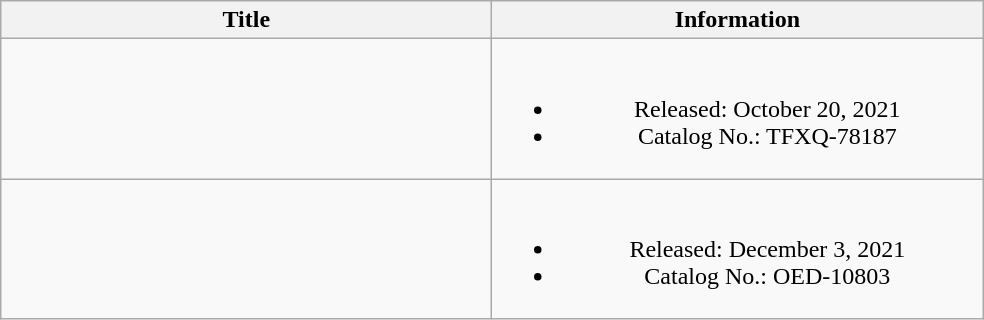<table class="wikitable plainrowheaders" style="text-align:center">
<tr>
<th style="width:20em;">Title</th>
<th style="width:20em;">Information</th>
</tr>
<tr>
<td align=left></td>
<td><br><ul><li>Released: October 20, 2021</li><li>Catalog No.: TFXQ-78187</li></ul></td>
</tr>
<tr>
<td align=left></td>
<td><br><ul><li>Released: December 3, 2021</li><li>Catalog No.: OED-10803</li></ul></td>
</tr>
</table>
